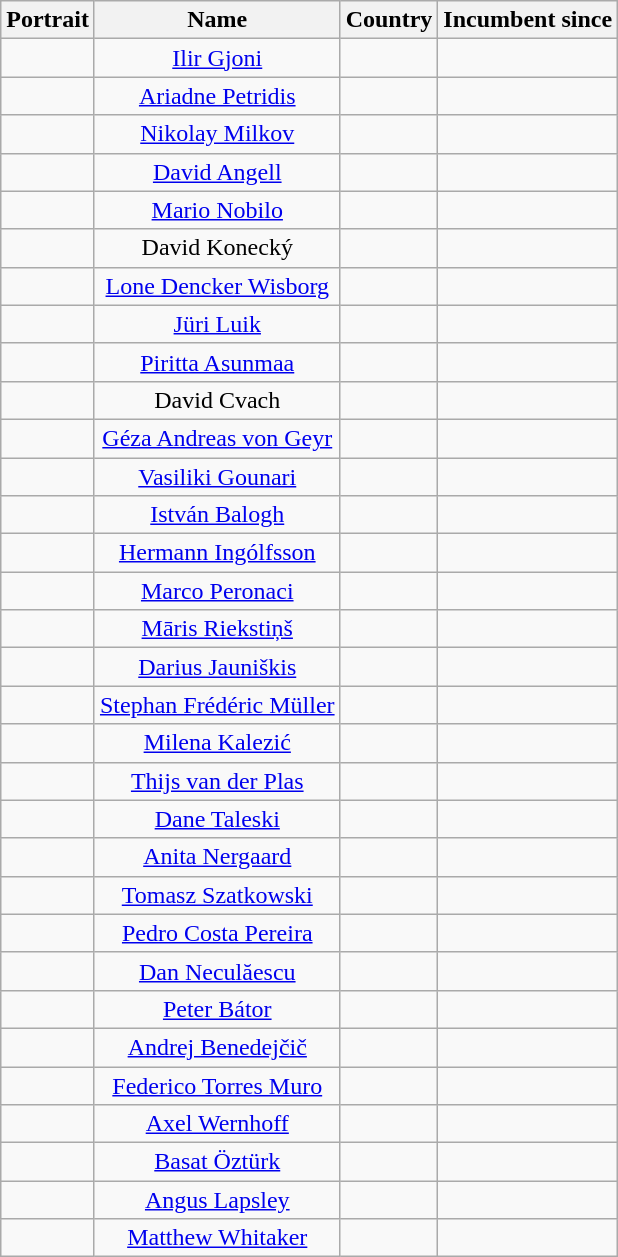<table class="wikitable sortable" style=text-align:center;>
<tr>
<th scope=col class=unsortable>Portrait</th>
<th scope=col>Name</th>
<th scope=col>Country</th>
<th scope=col>Incumbent since</th>
</tr>
<tr>
<td></td>
<td><a href='#'>Ilir Gjoni</a></td>
<td></td>
<td></td>
</tr>
<tr>
<td></td>
<td><a href='#'>Ariadne Petridis</a></td>
<td></td>
<td></td>
</tr>
<tr>
<td></td>
<td><a href='#'>Nikolay Milkov</a></td>
<td></td>
<td></td>
</tr>
<tr>
<td></td>
<td><a href='#'>David Angell</a></td>
<td></td>
<td></td>
</tr>
<tr>
<td></td>
<td><a href='#'>Mario Nobilo</a></td>
<td></td>
<td></td>
</tr>
<tr>
<td></td>
<td>David Konecký</td>
<td></td>
<td></td>
</tr>
<tr>
<td></td>
<td><a href='#'>Lone Dencker Wisborg</a></td>
<td></td>
<td></td>
</tr>
<tr>
<td></td>
<td><a href='#'>Jüri Luik</a></td>
<td></td>
<td></td>
</tr>
<tr>
<td></td>
<td><a href='#'>Piritta Asunmaa</a></td>
<td></td>
<td></td>
</tr>
<tr>
<td></td>
<td>David Cvach</td>
<td></td>
<td></td>
</tr>
<tr>
<td></td>
<td><a href='#'>Géza Andreas von Geyr</a></td>
<td></td>
<td></td>
</tr>
<tr>
<td></td>
<td><a href='#'>Vasiliki Gounari</a></td>
<td></td>
<td></td>
</tr>
<tr>
<td></td>
<td><a href='#'>István Balogh</a></td>
<td></td>
<td></td>
</tr>
<tr>
<td></td>
<td><a href='#'>Hermann Ingólfsson</a></td>
<td></td>
<td></td>
</tr>
<tr>
<td></td>
<td><a href='#'>Marco Peronaci</a></td>
<td></td>
<td></td>
</tr>
<tr>
<td></td>
<td><a href='#'>Māris Riekstiņš</a></td>
<td></td>
<td></td>
</tr>
<tr>
<td></td>
<td><a href='#'>Darius Jauniškis</a></td>
<td></td>
<td></td>
</tr>
<tr>
<td></td>
<td><a href='#'>Stephan Frédéric Müller</a></td>
<td></td>
<td></td>
</tr>
<tr>
<td></td>
<td><a href='#'>Milena Kalezić</a></td>
<td></td>
<td></td>
</tr>
<tr>
<td></td>
<td><a href='#'>Thijs van der Plas</a></td>
<td></td>
<td></td>
</tr>
<tr>
<td></td>
<td><a href='#'>Dane Taleski</a></td>
<td></td>
<td></td>
</tr>
<tr>
<td></td>
<td><a href='#'>Anita Nergaard</a></td>
<td></td>
<td></td>
</tr>
<tr>
<td></td>
<td><a href='#'>Tomasz Szatkowski</a></td>
<td></td>
<td></td>
</tr>
<tr>
<td></td>
<td><a href='#'>Pedro Costa Pereira</a></td>
<td></td>
<td></td>
</tr>
<tr>
<td></td>
<td><a href='#'>Dan Neculăescu</a></td>
<td></td>
<td></td>
</tr>
<tr>
<td></td>
<td><a href='#'>Peter Bátor</a></td>
<td></td>
<td></td>
</tr>
<tr>
<td></td>
<td><a href='#'>Andrej Benedejčič</a></td>
<td></td>
<td></td>
</tr>
<tr>
<td></td>
<td><a href='#'>Federico Torres Muro</a></td>
<td></td>
<td></td>
</tr>
<tr>
<td></td>
<td><a href='#'>Axel Wernhoff</a></td>
<td></td>
<td> </td>
</tr>
<tr>
<td></td>
<td><a href='#'>Basat Öztürk</a></td>
<td></td>
<td></td>
</tr>
<tr>
<td></td>
<td><a href='#'>Angus Lapsley</a></td>
<td></td>
<td></td>
</tr>
<tr>
<td></td>
<td><a href='#'>Matthew Whitaker</a></td>
<td></td>
<td></td>
</tr>
</table>
